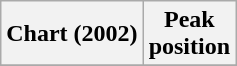<table class="wikitable plainrowheaders">
<tr>
<th scope="col">Chart (2002)</th>
<th scope="col">Peak<br>position</th>
</tr>
<tr>
</tr>
</table>
